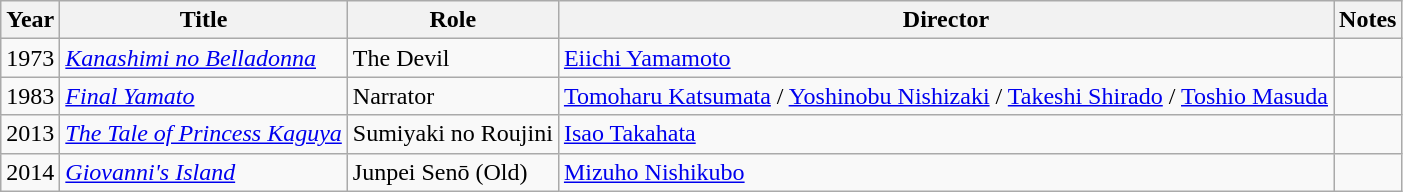<table class="wikitable sortable">
<tr>
<th>Year</th>
<th>Title</th>
<th>Role</th>
<th>Director</th>
<th class = "unsortable">Notes</th>
</tr>
<tr>
<td>1973</td>
<td><em><a href='#'>Kanashimi no Belladonna</a></em></td>
<td>The Devil</td>
<td><a href='#'>Eiichi Yamamoto</a></td>
<td></td>
</tr>
<tr>
<td>1983</td>
<td><em><a href='#'>Final Yamato</a></em></td>
<td>Narrator</td>
<td><a href='#'>Tomoharu Katsumata</a> / <a href='#'>Yoshinobu Nishizaki</a> / <a href='#'>Takeshi Shirado</a> / <a href='#'>Toshio Masuda</a></td>
<td></td>
</tr>
<tr>
<td>2013</td>
<td><em><a href='#'>The Tale of Princess Kaguya</a></em></td>
<td>Sumiyaki no Roujini</td>
<td><a href='#'>Isao Takahata</a></td>
<td></td>
</tr>
<tr>
<td>2014</td>
<td><em><a href='#'>Giovanni's Island</a></em></td>
<td>Junpei Senō (Old)</td>
<td><a href='#'>Mizuho Nishikubo</a></td>
<td></td>
</tr>
</table>
